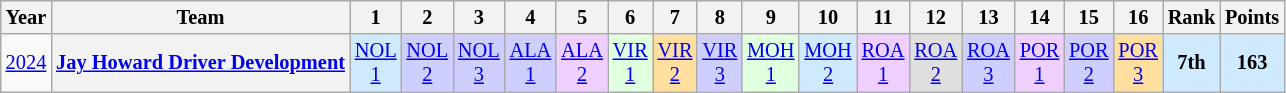<table class="wikitable" style="text-align:center; font-size:85%">
<tr>
<th>Year</th>
<th>Team</th>
<th>1</th>
<th>2</th>
<th>3</th>
<th>4</th>
<th>5</th>
<th>6</th>
<th>7</th>
<th>8</th>
<th>9</th>
<th>10</th>
<th>11</th>
<th>12</th>
<th>13</th>
<th>14</th>
<th>15</th>
<th>16</th>
<th>Rank</th>
<th>Points</th>
</tr>
<tr>
<td><a href='#'>2024</a></td>
<th nowrap=""><a href='#'>Jay Howard Driver Development</a></th>
<td style="background:#CFEAFF;"><a href='#'>NOL<br>1</a><br></td>
<td style="background:#CFCFFF;"><a href='#'>NOL<br>2</a><br></td>
<td style="background:#CFCFFF;"><a href='#'>NOL<br>3</a><br></td>
<td style="background:#CFCFFF;"><a href='#'>ALA<br>1</a><br></td>
<td style="background:#EFCFFF;"><a href='#'>ALA<br>2</a><br></td>
<td style="background:#DFFFDF;"><a href='#'>VIR<br>1</a><br></td>
<td style="background:#FFDF9F;"><a href='#'>VIR<br>2</a><br></td>
<td style="background:#CFCFFF;"><a href='#'>VIR<br>3</a><br></td>
<td style="background:#DFFFDF;"><a href='#'>MOH<br>1</a><br></td>
<td style="background:#CFEAFF;"><a href='#'>MOH<br>2</a><br></td>
<td style="background:#EFCFFF;"><a href='#'>ROA<br>1</a><br></td>
<td style="background:#DFDFDF;"><a href='#'>ROA<br>2</a><br></td>
<td style="background:#CFCFFF;"><a href='#'>ROA<br>3</a><br></td>
<td style="background:#EFCFFF;"><a href='#'>POR<br>1</a><br></td>
<td style="background:#CFCFFF;"><a href='#'>POR<br>2</a><br></td>
<td style="background:#FFDF9F;"><a href='#'>POR<br>3</a><br></td>
<th style="background:#CFEAFF;">7th</th>
<th style="background:#CFEAFF;">163</th>
</tr>
</table>
